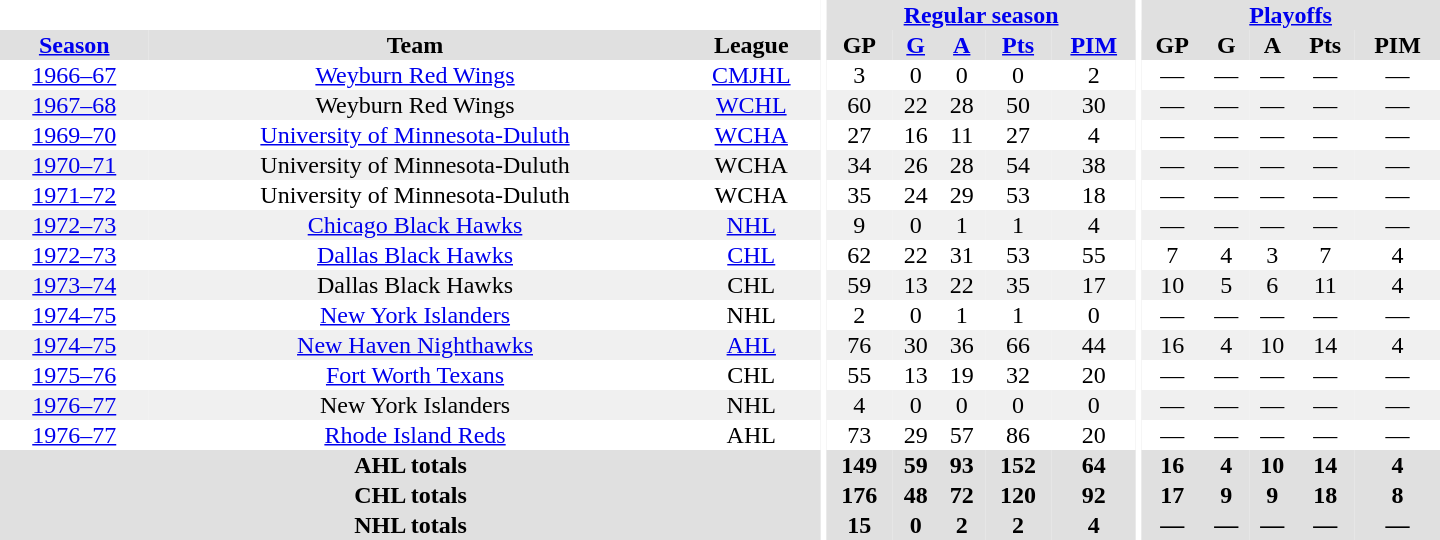<table border="0" cellpadding="1" cellspacing="0" style="text-align:center; width:60em">
<tr bgcolor="#e0e0e0">
<th colspan="3" bgcolor="#ffffff"></th>
<th rowspan="100" bgcolor="#ffffff"></th>
<th colspan="5"><a href='#'>Regular season</a></th>
<th rowspan="100" bgcolor="#ffffff"></th>
<th colspan="5"><a href='#'>Playoffs</a></th>
</tr>
<tr bgcolor="#e0e0e0">
<th><a href='#'>Season</a></th>
<th>Team</th>
<th>League</th>
<th>GP</th>
<th><a href='#'>G</a></th>
<th><a href='#'>A</a></th>
<th><a href='#'>Pts</a></th>
<th><a href='#'>PIM</a></th>
<th>GP</th>
<th>G</th>
<th>A</th>
<th>Pts</th>
<th>PIM</th>
</tr>
<tr>
<td><a href='#'>1966–67</a></td>
<td><a href='#'>Weyburn Red Wings</a></td>
<td><a href='#'>CMJHL</a></td>
<td>3</td>
<td>0</td>
<td>0</td>
<td>0</td>
<td>2</td>
<td>—</td>
<td>—</td>
<td>—</td>
<td>—</td>
<td>—</td>
</tr>
<tr bgcolor="#f0f0f0">
<td><a href='#'>1967–68</a></td>
<td>Weyburn Red Wings</td>
<td><a href='#'>WCHL</a></td>
<td>60</td>
<td>22</td>
<td>28</td>
<td>50</td>
<td>30</td>
<td>—</td>
<td>—</td>
<td>—</td>
<td>—</td>
<td>—</td>
</tr>
<tr>
<td><a href='#'>1969–70</a></td>
<td><a href='#'>University of Minnesota-Duluth</a></td>
<td><a href='#'>WCHA</a></td>
<td>27</td>
<td>16</td>
<td>11</td>
<td>27</td>
<td>4</td>
<td>—</td>
<td>—</td>
<td>—</td>
<td>—</td>
<td>—</td>
</tr>
<tr bgcolor="#f0f0f0">
<td><a href='#'>1970–71</a></td>
<td>University of Minnesota-Duluth</td>
<td>WCHA</td>
<td>34</td>
<td>26</td>
<td>28</td>
<td>54</td>
<td>38</td>
<td>—</td>
<td>—</td>
<td>—</td>
<td>—</td>
<td>—</td>
</tr>
<tr>
<td><a href='#'>1971–72</a></td>
<td>University of Minnesota-Duluth</td>
<td>WCHA</td>
<td>35</td>
<td>24</td>
<td>29</td>
<td>53</td>
<td>18</td>
<td>—</td>
<td>—</td>
<td>—</td>
<td>—</td>
<td>—</td>
</tr>
<tr bgcolor="#f0f0f0">
<td><a href='#'>1972–73</a></td>
<td><a href='#'>Chicago Black Hawks</a></td>
<td><a href='#'>NHL</a></td>
<td>9</td>
<td>0</td>
<td>1</td>
<td>1</td>
<td>4</td>
<td>—</td>
<td>—</td>
<td>—</td>
<td>—</td>
<td>—</td>
</tr>
<tr>
<td><a href='#'>1972–73</a></td>
<td><a href='#'>Dallas Black Hawks</a></td>
<td><a href='#'>CHL</a></td>
<td>62</td>
<td>22</td>
<td>31</td>
<td>53</td>
<td>55</td>
<td>7</td>
<td>4</td>
<td>3</td>
<td>7</td>
<td>4</td>
</tr>
<tr bgcolor="#f0f0f0">
<td><a href='#'>1973–74</a></td>
<td>Dallas Black Hawks</td>
<td>CHL</td>
<td>59</td>
<td>13</td>
<td>22</td>
<td>35</td>
<td>17</td>
<td>10</td>
<td>5</td>
<td>6</td>
<td>11</td>
<td>4</td>
</tr>
<tr>
<td><a href='#'>1974–75</a></td>
<td><a href='#'>New York Islanders</a></td>
<td>NHL</td>
<td>2</td>
<td>0</td>
<td>1</td>
<td>1</td>
<td>0</td>
<td>—</td>
<td>—</td>
<td>—</td>
<td>—</td>
<td>—</td>
</tr>
<tr bgcolor="#f0f0f0">
<td><a href='#'>1974–75</a></td>
<td><a href='#'>New Haven Nighthawks</a></td>
<td><a href='#'>AHL</a></td>
<td>76</td>
<td>30</td>
<td>36</td>
<td>66</td>
<td>44</td>
<td>16</td>
<td>4</td>
<td>10</td>
<td>14</td>
<td>4</td>
</tr>
<tr>
<td><a href='#'>1975–76</a></td>
<td><a href='#'>Fort Worth Texans</a></td>
<td>CHL</td>
<td>55</td>
<td>13</td>
<td>19</td>
<td>32</td>
<td>20</td>
<td>—</td>
<td>—</td>
<td>—</td>
<td>—</td>
<td>—</td>
</tr>
<tr bgcolor="#f0f0f0">
<td><a href='#'>1976–77</a></td>
<td>New York Islanders</td>
<td>NHL</td>
<td>4</td>
<td>0</td>
<td>0</td>
<td>0</td>
<td>0</td>
<td>—</td>
<td>—</td>
<td>—</td>
<td>—</td>
<td>—</td>
</tr>
<tr>
<td><a href='#'>1976–77</a></td>
<td><a href='#'>Rhode Island Reds</a></td>
<td>AHL</td>
<td>73</td>
<td>29</td>
<td>57</td>
<td>86</td>
<td>20</td>
<td>—</td>
<td>—</td>
<td>—</td>
<td>—</td>
<td>—</td>
</tr>
<tr bgcolor="#e0e0e0">
<th colspan="3">AHL totals</th>
<th>149</th>
<th>59</th>
<th>93</th>
<th>152</th>
<th>64</th>
<th>16</th>
<th>4</th>
<th>10</th>
<th>14</th>
<th>4</th>
</tr>
<tr bgcolor="#e0e0e0">
<th colspan="3">CHL totals</th>
<th>176</th>
<th>48</th>
<th>72</th>
<th>120</th>
<th>92</th>
<th>17</th>
<th>9</th>
<th>9</th>
<th>18</th>
<th>8</th>
</tr>
<tr bgcolor="#e0e0e0">
<th colspan="3">NHL totals</th>
<th>15</th>
<th>0</th>
<th>2</th>
<th>2</th>
<th>4</th>
<th>—</th>
<th>—</th>
<th>—</th>
<th>—</th>
<th>—</th>
</tr>
</table>
